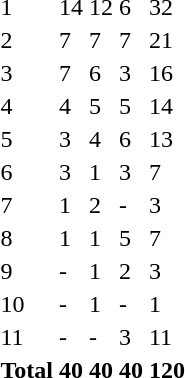<table>
<tr>
<td>1</td>
<td align=left></td>
<td>14</td>
<td>12</td>
<td>6</td>
<td>32</td>
</tr>
<tr>
<td>2</td>
<td align=left></td>
<td>7</td>
<td>7</td>
<td>7</td>
<td>21</td>
</tr>
<tr>
<td>3</td>
<td align=left></td>
<td>7</td>
<td>6</td>
<td>3</td>
<td>16</td>
</tr>
<tr>
<td>4</td>
<td align=left></td>
<td>4</td>
<td>5</td>
<td>5</td>
<td>14</td>
</tr>
<tr>
<td>5</td>
<td align=left></td>
<td>3</td>
<td>4</td>
<td>6</td>
<td>13</td>
</tr>
<tr>
<td>6</td>
<td align=left></td>
<td>3</td>
<td>1</td>
<td>3</td>
<td>7</td>
</tr>
<tr>
<td>7</td>
<td align=left></td>
<td>1</td>
<td>2</td>
<td>-</td>
<td>3</td>
</tr>
<tr>
<td>8</td>
<td align=left></td>
<td>1</td>
<td>1</td>
<td>5</td>
<td>7</td>
</tr>
<tr>
<td>9</td>
<td align=left></td>
<td>-</td>
<td>1</td>
<td>2</td>
<td>3</td>
</tr>
<tr>
<td>10</td>
<td align=left></td>
<td>-</td>
<td>1</td>
<td>-</td>
<td>1</td>
</tr>
<tr>
<td>11</td>
<td align=left></td>
<td>-</td>
<td>-</td>
<td>3</td>
<td>11</td>
</tr>
<tr>
<th colspan=2>Total</th>
<th>40</th>
<th>40</th>
<th>40</th>
<th>120</th>
</tr>
</table>
